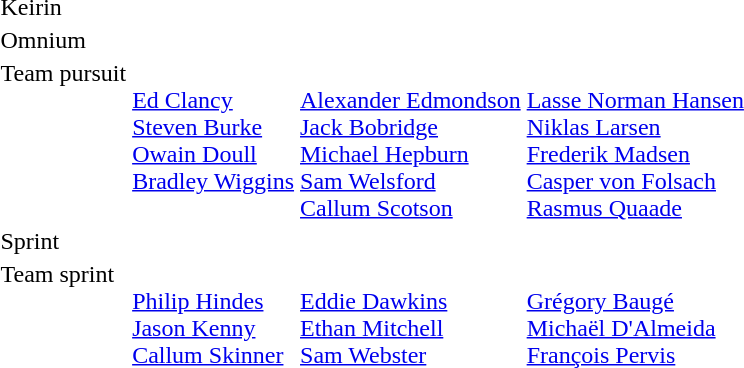<table>
<tr>
<td>Keirin<br></td>
<td></td>
<td></td>
<td></td>
</tr>
<tr>
<td>Omnium<br></td>
<td></td>
<td></td>
<td></td>
</tr>
<tr valign="top">
<td>Team pursuit<br></td>
<td><br><a href='#'>Ed Clancy</a><br><a href='#'>Steven Burke</a><br><a href='#'>Owain Doull</a><br><a href='#'>Bradley Wiggins</a><br> </td>
<td><br><a href='#'>Alexander Edmondson</a><br><a href='#'>Jack Bobridge</a><br><a href='#'>Michael Hepburn</a><br><a href='#'>Sam Welsford</a><br><a href='#'>Callum Scotson</a></td>
<td><br><a href='#'>Lasse Norman Hansen</a><br><a href='#'>Niklas Larsen</a><br><a href='#'>Frederik Madsen</a><br><a href='#'>Casper von Folsach</a><br><a href='#'>Rasmus Quaade</a></td>
</tr>
<tr valign="top">
<td>Sprint<br></td>
<td></td>
<td></td>
<td></td>
</tr>
<tr valign="top">
<td>Team sprint<br></td>
<td><br><a href='#'>Philip Hindes</a><br><a href='#'>Jason Kenny</a><br><a href='#'>Callum Skinner</a></td>
<td><br><a href='#'>Eddie Dawkins</a><br><a href='#'>Ethan Mitchell</a><br><a href='#'>Sam Webster</a></td>
<td><br><a href='#'>Grégory Baugé</a><br><a href='#'>Michaël D'Almeida</a><br><a href='#'>François Pervis</a></td>
</tr>
</table>
